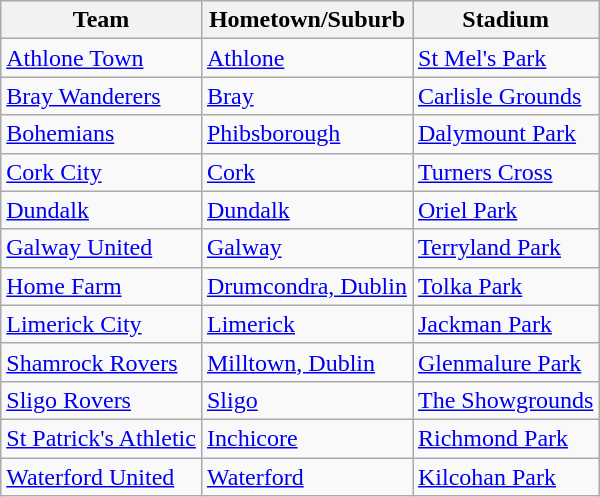<table class="wikitable sortable">
<tr>
<th>Team</th>
<th>Hometown/Suburb</th>
<th>Stadium</th>
</tr>
<tr>
<td><a href='#'>Athlone Town</a></td>
<td><a href='#'>Athlone</a></td>
<td><a href='#'>St Mel's Park</a></td>
</tr>
<tr>
<td><a href='#'>Bray Wanderers</a></td>
<td><a href='#'>Bray</a></td>
<td><a href='#'>Carlisle Grounds</a></td>
</tr>
<tr>
<td><a href='#'>Bohemians</a></td>
<td><a href='#'>Phibsborough</a></td>
<td><a href='#'>Dalymount Park</a></td>
</tr>
<tr>
<td><a href='#'>Cork City</a></td>
<td><a href='#'>Cork</a></td>
<td><a href='#'>Turners Cross</a></td>
</tr>
<tr>
<td><a href='#'>Dundalk</a></td>
<td><a href='#'>Dundalk</a></td>
<td><a href='#'>Oriel Park</a></td>
</tr>
<tr>
<td><a href='#'>Galway United</a></td>
<td><a href='#'>Galway</a></td>
<td><a href='#'>Terryland Park</a></td>
</tr>
<tr>
<td><a href='#'>Home Farm</a></td>
<td><a href='#'>Drumcondra, Dublin</a></td>
<td><a href='#'>Tolka Park</a></td>
</tr>
<tr>
<td><a href='#'>Limerick City</a></td>
<td><a href='#'>Limerick</a></td>
<td><a href='#'>Jackman Park</a></td>
</tr>
<tr>
<td><a href='#'>Shamrock Rovers</a></td>
<td><a href='#'>Milltown, Dublin</a></td>
<td><a href='#'>Glenmalure Park</a></td>
</tr>
<tr>
<td><a href='#'>Sligo Rovers</a></td>
<td><a href='#'>Sligo</a></td>
<td><a href='#'>The Showgrounds</a></td>
</tr>
<tr>
<td><a href='#'>St Patrick's Athletic</a></td>
<td><a href='#'>Inchicore</a></td>
<td><a href='#'>Richmond Park</a></td>
</tr>
<tr>
<td><a href='#'>Waterford United</a></td>
<td><a href='#'>Waterford</a></td>
<td><a href='#'>Kilcohan Park</a></td>
</tr>
</table>
